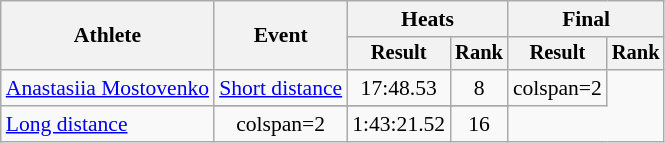<table class=wikitable style="font-size:90%">
<tr>
<th rowspan="2">Athlete</th>
<th rowspan="2">Event</th>
<th colspan="2">Heats</th>
<th colspan="2">Final</th>
</tr>
<tr style="font-size:95%">
<th>Result</th>
<th>Rank</th>
<th>Result</th>
<th>Rank</th>
</tr>
<tr align=center>
<td align=left rowspan=2><a href='#'>Anastasiia Mostovenko</a></td>
<td align=left><a href='#'>Short distance</a></td>
<td>17:48.53</td>
<td>8</td>
<td>colspan=2 </td>
</tr>
<tr>
</tr>
<tr align=center>
<td align=left><a href='#'>Long distance</a></td>
<td>colspan=2 </td>
<td>1:43:21.52</td>
<td>16</td>
</tr>
</table>
